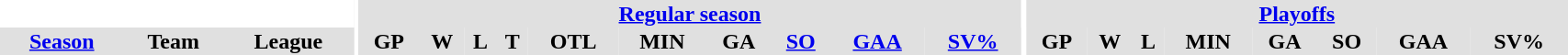<table border="0" cellpadding="1" cellspacing="0" style="text-align:center; width:90%">
<tr ALIGN="center" bgcolor="#e0e0e0">
<th align="center" colspan="3" bgcolor="#ffffff"></th>
<th align="center" rowspan="99" bgcolor="#ffffff"></th>
<th align="center" colspan="10" bgcolor="#e0e0e0"><a href='#'>Regular season</a></th>
<th align="center" rowspan="99" bgcolor="#ffffff"></th>
<th align="center" colspan="8" bgcolor="#e0e0e0"><a href='#'>Playoffs</a></th>
</tr>
<tr ALIGN="center" bgcolor="#e0e0e0">
<th><a href='#'>Season</a></th>
<th>Team</th>
<th>League</th>
<th>GP</th>
<th>W</th>
<th>L</th>
<th>T</th>
<th>OTL</th>
<th>MIN</th>
<th>GA</th>
<th><a href='#'>SO</a></th>
<th><a href='#'>GAA</a></th>
<th><a href='#'>SV%</a></th>
<th>GP</th>
<th>W</th>
<th>L</th>
<th>MIN</th>
<th>GA</th>
<th>SO</th>
<th>GAA</th>
<th>SV%</th>
</tr>
</table>
